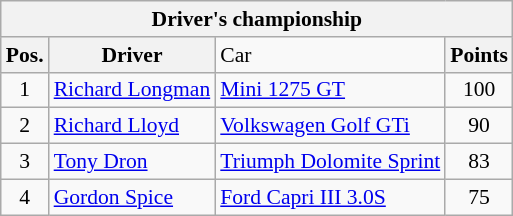<table class="wikitable" style="font-size: 90%">
<tr>
<th colspan=4>Driver's championship</th>
</tr>
<tr>
<th>Pos.</th>
<th>Driver</th>
<td>Car </td>
<th>Points</th>
</tr>
<tr>
<td align=center>1</td>
<td> <a href='#'>Richard Longman</a></td>
<td><a href='#'>Mini 1275 GT</a></td>
<td align=center>100</td>
</tr>
<tr>
<td align=center>2</td>
<td> <a href='#'>Richard Lloyd</a></td>
<td><a href='#'>Volkswagen Golf GTi</a></td>
<td align=center>90</td>
</tr>
<tr>
<td align=center>3</td>
<td> <a href='#'>Tony Dron</a></td>
<td><a href='#'>Triumph Dolomite Sprint</a></td>
<td align=center>83</td>
</tr>
<tr>
<td align=center>4</td>
<td> <a href='#'>Gordon Spice</a></td>
<td><a href='#'>Ford Capri III 3.0S</a></td>
<td align=center>75</td>
</tr>
</table>
